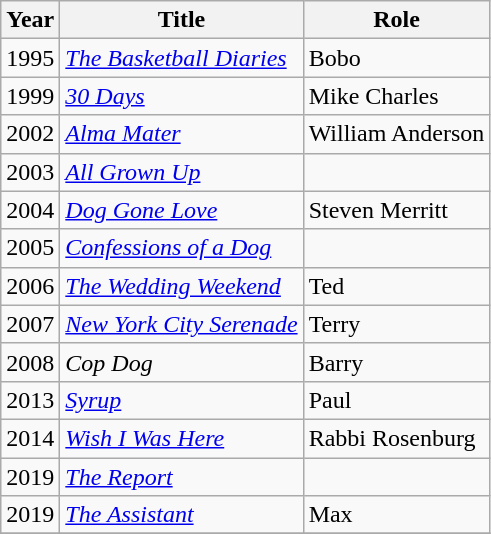<table class="wikitable sortable">
<tr>
<th>Year</th>
<th>Title</th>
<th>Role</th>
</tr>
<tr>
<td>1995</td>
<td><em><a href='#'>The Basketball Diaries</a></em></td>
<td>Bobo</td>
</tr>
<tr>
<td>1999</td>
<td><em><a href='#'>30 Days</a></em></td>
<td>Mike Charles</td>
</tr>
<tr>
<td>2002</td>
<td><em><a href='#'>Alma Mater</a></em></td>
<td>William Anderson</td>
</tr>
<tr>
<td>2003</td>
<td><em><a href='#'>All Grown Up</a></em></td>
<td></td>
</tr>
<tr>
<td>2004</td>
<td><em><a href='#'>Dog Gone Love</a></em></td>
<td>Steven Merritt</td>
</tr>
<tr>
<td>2005</td>
<td><em><a href='#'>Confessions of a Dog</a></em></td>
<td></td>
</tr>
<tr>
<td>2006</td>
<td><em><a href='#'>The Wedding Weekend</a></em></td>
<td>Ted</td>
</tr>
<tr>
<td>2007</td>
<td><em><a href='#'>New York City Serenade</a></em></td>
<td>Terry</td>
</tr>
<tr>
<td>2008</td>
<td><em>Cop Dog</em></td>
<td>Barry</td>
</tr>
<tr>
<td>2013</td>
<td><em><a href='#'>Syrup</a></em></td>
<td>Paul</td>
</tr>
<tr>
<td>2014</td>
<td><em><a href='#'>Wish I Was Here</a></em></td>
<td>Rabbi Rosenburg</td>
</tr>
<tr>
<td>2019</td>
<td><em><a href='#'>The Report</a></em></td>
<td></td>
</tr>
<tr>
<td>2019</td>
<td><em><a href='#'>The Assistant</a></em></td>
<td>Max</td>
</tr>
<tr>
</tr>
</table>
